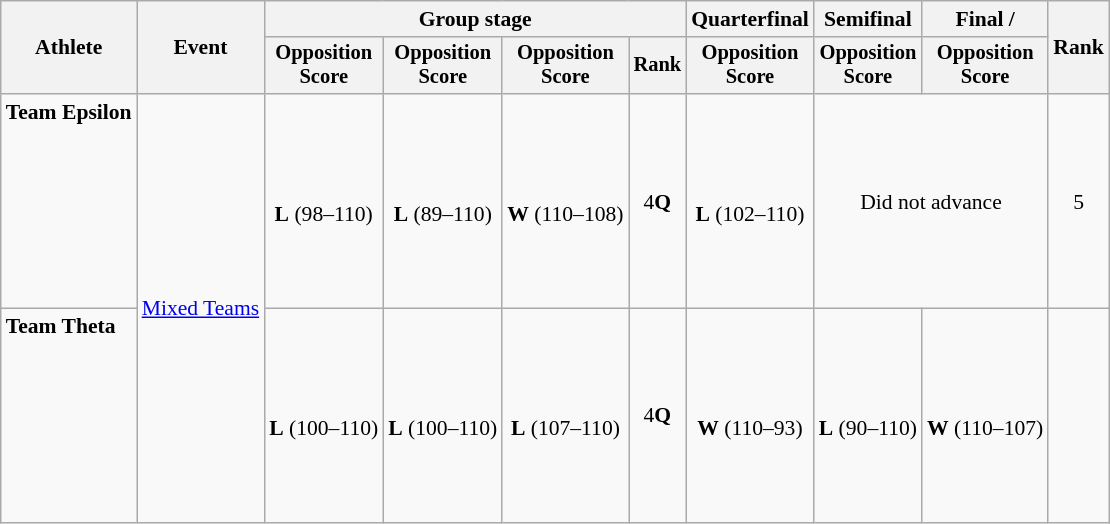<table class="wikitable" style="font-size:90%">
<tr>
<th rowspan=2>Athlete</th>
<th rowspan=2>Event</th>
<th colspan=4>Group stage</th>
<th>Quarterfinal</th>
<th>Semifinal</th>
<th>Final / </th>
<th rowspan=2>Rank</th>
</tr>
<tr style="font-size:95%">
<th>Opposition<br>Score</th>
<th>Opposition<br>Score</th>
<th>Opposition<br>Score</th>
<th>Rank</th>
<th>Opposition<br>Score</th>
<th>Opposition<br>Score</th>
<th>Opposition<br>Score</th>
</tr>
<tr align=center>
<td align=left><strong>Team Epsilon</strong> <br><br><br><br><br><br><br><br></td>
<td rowspan=2 align=left><a href='#'>Mixed Teams</a></td>
<td><br><strong>L</strong> (98–110)</td>
<td><br><strong>L</strong> (89–110)</td>
<td><br><strong>W</strong> (110–108)</td>
<td>4<strong>Q</strong></td>
<td><br><strong>L</strong> (102–110)</td>
<td colspan=2>Did not advance</td>
<td>5</td>
</tr>
<tr align=center>
<td align=left><strong>Team Theta</strong> <br><br><br><br><br><br><br><br></td>
<td><br><strong>L</strong> (100–110)</td>
<td><br><strong>L</strong> (100–110)</td>
<td><br><strong>L</strong> (107–110)</td>
<td>4<strong>Q</strong></td>
<td><br><strong>W</strong> (110–93)</td>
<td><br><strong>L</strong> (90–110)</td>
<td><br><strong>W</strong> (110–107)</td>
<td></td>
</tr>
</table>
